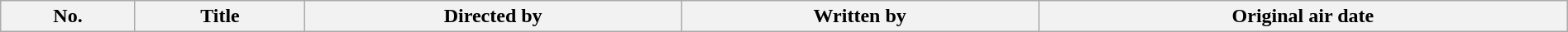<table class="wikitable plainrowheaders" style="width:100%; background:#fff;">
<tr>
<th style="background:#;">No.</th>
<th style="background:#;">Title</th>
<th style="background:#;">Directed by</th>
<th style="background:#;">Written by</th>
<th style="background:#;">Original air date<br>























</th>
</tr>
</table>
